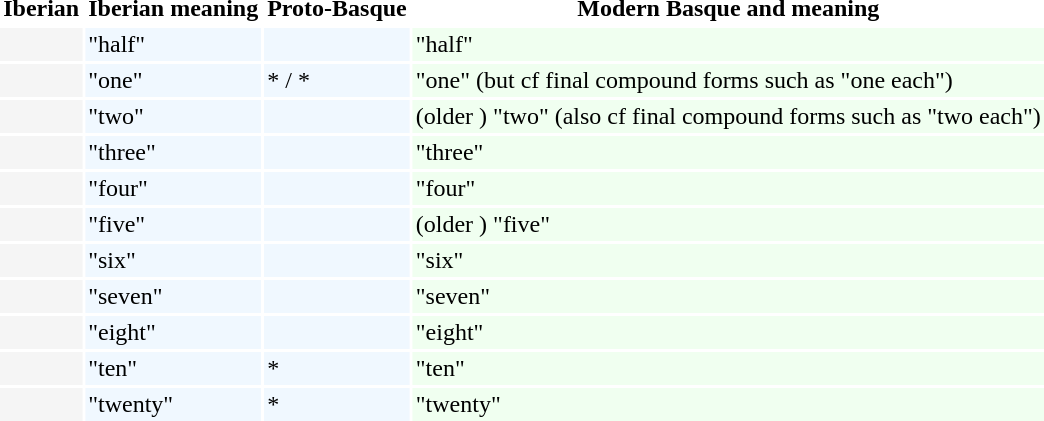<table align="center" border="0" cellpadding="2" cellspacing="2">
<tr>
<th>Iberian</th>
<th>Iberian meaning</th>
<th>Proto-Basque</th>
<th>Modern Basque and meaning</th>
</tr>
<tr ---->
<td bgcolor=whitesmoke></td>
<td bgcolor=aliceblue>"half"</td>
<td bgcolor=aliceblue></td>
<td bgcolor=honeydew> "half"</td>
</tr>
<tr ---->
<td bgcolor=whitesmoke></td>
<td bgcolor=aliceblue>"one"</td>
<td bgcolor=aliceblue>* / *</td>
<td bgcolor=honeydew> "one" (but cf  final compound forms such as  "one each")</td>
</tr>
<tr ---->
<td bgcolor=whitesmoke></td>
<td bgcolor=aliceblue>"two"</td>
<td bgcolor=aliceblue></td>
<td bgcolor=honeydew> (older ) "two" (also cf  final compound forms such as  "two each")</td>
</tr>
<tr ---->
<td bgcolor=whitesmoke></td>
<td bgcolor=aliceblue>"three"</td>
<td bgcolor=aliceblue></td>
<td bgcolor=honeydew> "three"</td>
</tr>
<tr ---->
<td bgcolor=whitesmoke></td>
<td bgcolor=aliceblue>"four"</td>
<td bgcolor=aliceblue></td>
<td bgcolor=honeydew> "four"</td>
</tr>
<tr ---->
<td bgcolor=whitesmoke></td>
<td bgcolor=aliceblue>"five"</td>
<td bgcolor=aliceblue></td>
<td bgcolor=honeydew> (older ) "five"</td>
</tr>
<tr ---->
<td bgcolor=whitesmoke></td>
<td bgcolor=aliceblue>"six"</td>
<td bgcolor=aliceblue></td>
<td bgcolor=honeydew>  "six"</td>
</tr>
<tr ---->
<td bgcolor=whitesmoke></td>
<td bgcolor=aliceblue>"seven"</td>
<td bgcolor=aliceblue></td>
<td bgcolor=honeydew> "seven"</td>
</tr>
<tr ---->
<td bgcolor=whitesmoke></td>
<td bgcolor=aliceblue>"eight"</td>
<td bgcolor=aliceblue></td>
<td bgcolor=honeydew> "eight"</td>
</tr>
<tr ---->
<td bgcolor=whitesmoke></td>
<td bgcolor=aliceblue>"ten"</td>
<td bgcolor=aliceblue>*</td>
<td bgcolor=honeydew> "ten"</td>
</tr>
<tr ---->
<td bgcolor=whitesmoke></td>
<td bgcolor=aliceblue>"twenty"</td>
<td bgcolor=aliceblue>*</td>
<td bgcolor=honeydew> "twenty"</td>
</tr>
</table>
